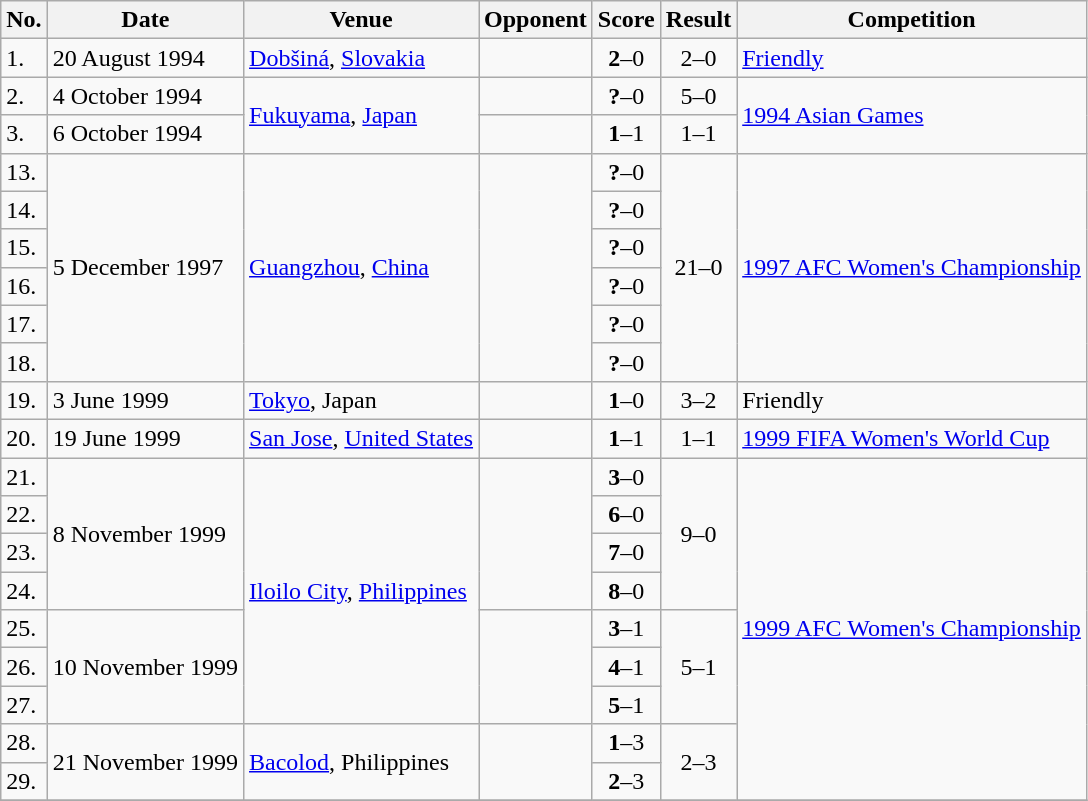<table class="wikitable">
<tr>
<th>No.</th>
<th>Date</th>
<th>Venue</th>
<th>Opponent</th>
<th>Score</th>
<th>Result</th>
<th>Competition</th>
</tr>
<tr>
<td>1.</td>
<td>20 August 1994</td>
<td><a href='#'>Dobšiná</a>, <a href='#'>Slovakia</a></td>
<td></td>
<td align=center><strong>2</strong>–0</td>
<td align=center>2–0</td>
<td><a href='#'>Friendly</a></td>
</tr>
<tr>
<td>2.</td>
<td>4 October 1994</td>
<td rowspan=2><a href='#'>Fukuyama</a>, <a href='#'>Japan</a></td>
<td></td>
<td align=center><strong>?</strong>–0</td>
<td align=center>5–0</td>
<td rowspan=2><a href='#'>1994 Asian Games</a></td>
</tr>
<tr>
<td>3.</td>
<td>6 October 1994</td>
<td></td>
<td align=center><strong>1</strong>–1</td>
<td align=center>1–1</td>
</tr>
<tr>
<td>13.</td>
<td rowspan=6>5 December 1997</td>
<td rowspan=6><a href='#'>Guangzhou</a>, <a href='#'>China</a></td>
<td rowspan=6></td>
<td align=center><strong>?</strong>–0</td>
<td rowspan=6 align=center>21–0</td>
<td rowspan=6><a href='#'>1997 AFC Women's Championship</a></td>
</tr>
<tr>
<td>14.</td>
<td align=center><strong>?</strong>–0</td>
</tr>
<tr>
<td>15.</td>
<td align=center><strong>?</strong>–0</td>
</tr>
<tr>
<td>16.</td>
<td align=center><strong>?</strong>–0</td>
</tr>
<tr>
<td>17.</td>
<td align=center><strong>?</strong>–0</td>
</tr>
<tr>
<td>18.</td>
<td align=center><strong>?</strong>–0</td>
</tr>
<tr>
<td>19.</td>
<td>3 June 1999</td>
<td><a href='#'>Tokyo</a>, Japan</td>
<td></td>
<td align=center><strong>1</strong>–0</td>
<td align=center>3–2</td>
<td>Friendly</td>
</tr>
<tr>
<td>20.</td>
<td>19 June 1999</td>
<td><a href='#'>San Jose</a>, <a href='#'>United States</a></td>
<td></td>
<td align=center><strong>1</strong>–1</td>
<td align=center>1–1</td>
<td><a href='#'>1999 FIFA Women's World Cup</a></td>
</tr>
<tr>
<td>21.</td>
<td rowspan=4>8 November 1999</td>
<td rowspan=7><a href='#'>Iloilo City</a>, <a href='#'>Philippines</a></td>
<td rowspan=4></td>
<td align=center><strong>3</strong>–0</td>
<td rowspan=4 align=center>9–0</td>
<td rowspan=9><a href='#'>1999 AFC Women's Championship</a></td>
</tr>
<tr>
<td>22.</td>
<td align=center><strong>6</strong>–0</td>
</tr>
<tr>
<td>23.</td>
<td align=center><strong>7</strong>–0</td>
</tr>
<tr>
<td>24.</td>
<td align=center><strong>8</strong>–0</td>
</tr>
<tr>
<td>25.</td>
<td rowspan=3>10 November 1999</td>
<td rowspan=3></td>
<td align=center><strong>3</strong>–1</td>
<td rowspan=3 align=center>5–1</td>
</tr>
<tr>
<td>26.</td>
<td align=center><strong>4</strong>–1</td>
</tr>
<tr>
<td>27.</td>
<td align=center><strong>5</strong>–1</td>
</tr>
<tr>
<td>28.</td>
<td rowspan=2>21 November 1999</td>
<td rowspan=2><a href='#'>Bacolod</a>, Philippines</td>
<td rowspan=2></td>
<td align=center><strong>1</strong>–3</td>
<td rowspan=2 align=center>2–3</td>
</tr>
<tr>
<td>29.</td>
<td align=center><strong>2</strong>–3</td>
</tr>
<tr>
</tr>
</table>
